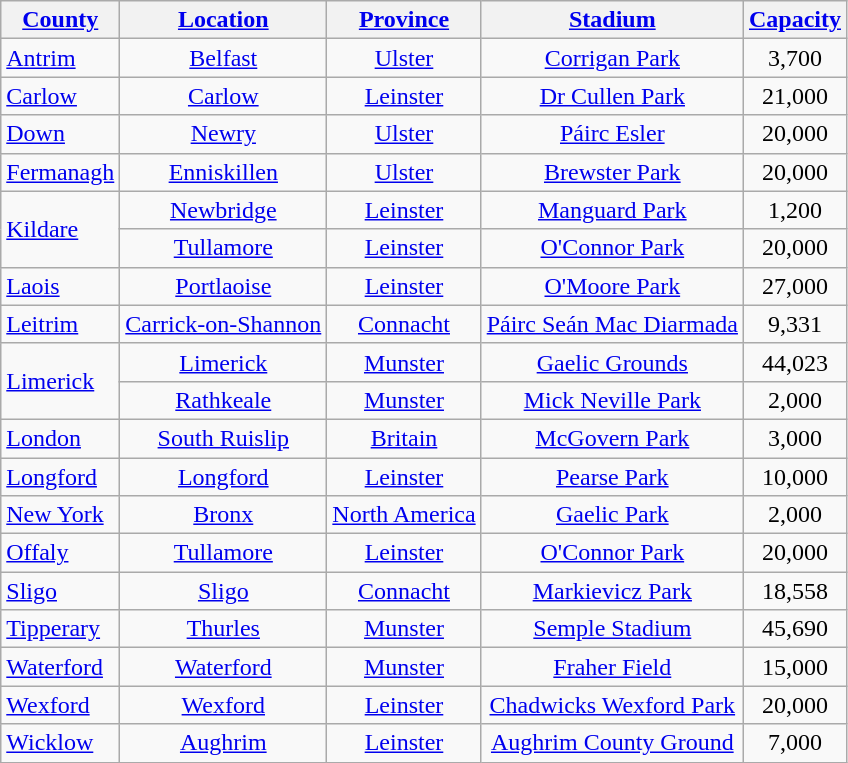<table class="wikitable sortable" style="text-align:center">
<tr>
<th><a href='#'>County</a></th>
<th><a href='#'>Location</a></th>
<th><a href='#'>Province</a></th>
<th><a href='#'>Stadium</a></th>
<th><a href='#'>Capacity</a></th>
</tr>
<tr>
<td style="text-align:left"> <a href='#'>Antrim</a></td>
<td><a href='#'>Belfast</a></td>
<td><a href='#'>Ulster</a></td>
<td><a href='#'>Corrigan Park</a></td>
<td>3,700</td>
</tr>
<tr>
<td style="text-align:left"> <a href='#'>Carlow</a></td>
<td><a href='#'>Carlow</a></td>
<td><a href='#'>Leinster</a></td>
<td><a href='#'>Dr Cullen Park</a></td>
<td>21,000</td>
</tr>
<tr>
<td style="text-align:left"> <a href='#'>Down</a></td>
<td><a href='#'>Newry</a></td>
<td><a href='#'>Ulster</a></td>
<td><a href='#'>Páirc Esler</a></td>
<td>20,000</td>
</tr>
<tr>
<td style="text-align:left"> <a href='#'>Fermanagh</a></td>
<td><a href='#'>Enniskillen</a></td>
<td><a href='#'>Ulster</a></td>
<td><a href='#'>Brewster Park</a></td>
<td>20,000</td>
</tr>
<tr>
<td style="text-align:left" rowspan="2"> <a href='#'>Kildare</a></td>
<td><a href='#'>Newbridge</a></td>
<td><a href='#'>Leinster</a></td>
<td><a href='#'>Manguard Park</a></td>
<td>1,200</td>
</tr>
<tr>
<td><a href='#'>Tullamore</a></td>
<td><a href='#'>Leinster</a></td>
<td><a href='#'>O'Connor Park</a></td>
<td>20,000</td>
</tr>
<tr>
<td style="text-align:left"> <a href='#'>Laois</a></td>
<td><a href='#'>Portlaoise</a></td>
<td><a href='#'>Leinster</a></td>
<td><a href='#'>O'Moore Park</a></td>
<td>27,000</td>
</tr>
<tr>
<td style="text-align:left"> <a href='#'>Leitrim</a></td>
<td><a href='#'>Carrick-on-Shannon</a></td>
<td><a href='#'>Connacht</a></td>
<td><a href='#'>Páirc Seán Mac Diarmada</a></td>
<td>9,331</td>
</tr>
<tr>
<td style="text-align:left"  rowspan="2"> <a href='#'>Limerick</a></td>
<td><a href='#'>Limerick</a></td>
<td><a href='#'>Munster</a></td>
<td><a href='#'>Gaelic Grounds</a></td>
<td>44,023</td>
</tr>
<tr>
<td><a href='#'>Rathkeale</a></td>
<td><a href='#'>Munster</a></td>
<td><a href='#'>Mick Neville Park</a></td>
<td>2,000</td>
</tr>
<tr>
<td style="text-align:left"> <a href='#'>London</a></td>
<td><a href='#'>South Ruislip</a></td>
<td><a href='#'>Britain</a></td>
<td><a href='#'>McGovern Park</a></td>
<td>3,000</td>
</tr>
<tr>
<td style="text-align:left"> <a href='#'>Longford</a></td>
<td><a href='#'>Longford</a></td>
<td><a href='#'>Leinster</a></td>
<td><a href='#'>Pearse Park</a></td>
<td>10,000</td>
</tr>
<tr>
<td style="text-align:left"> <a href='#'>New York</a></td>
<td><a href='#'>Bronx</a></td>
<td><a href='#'>North America</a></td>
<td><a href='#'>Gaelic Park</a></td>
<td>2,000</td>
</tr>
<tr>
<td style="text-align:left"> <a href='#'>Offaly</a></td>
<td><a href='#'>Tullamore</a></td>
<td><a href='#'>Leinster</a></td>
<td><a href='#'>O'Connor Park</a></td>
<td>20,000</td>
</tr>
<tr>
<td style="text-align:left"> <a href='#'>Sligo</a></td>
<td><a href='#'>Sligo</a></td>
<td><a href='#'>Connacht</a></td>
<td><a href='#'>Markievicz Park</a></td>
<td>18,558</td>
</tr>
<tr>
<td style="text-align:left"> <a href='#'>Tipperary</a></td>
<td><a href='#'>Thurles</a></td>
<td><a href='#'>Munster</a></td>
<td><a href='#'>Semple Stadium</a></td>
<td>45,690</td>
</tr>
<tr>
<td style="text-align:left"> <a href='#'>Waterford</a></td>
<td><a href='#'>Waterford</a></td>
<td><a href='#'>Munster</a></td>
<td><a href='#'>Fraher Field</a></td>
<td>15,000</td>
</tr>
<tr>
<td style="text-align:left"> <a href='#'>Wexford</a></td>
<td><a href='#'>Wexford</a></td>
<td><a href='#'>Leinster</a></td>
<td><a href='#'>Chadwicks Wexford Park</a></td>
<td>20,000</td>
</tr>
<tr>
<td style="text-align:left"> <a href='#'>Wicklow</a></td>
<td><a href='#'>Aughrim</a></td>
<td><a href='#'>Leinster</a></td>
<td><a href='#'>Aughrim County Ground</a></td>
<td>7,000</td>
</tr>
</table>
